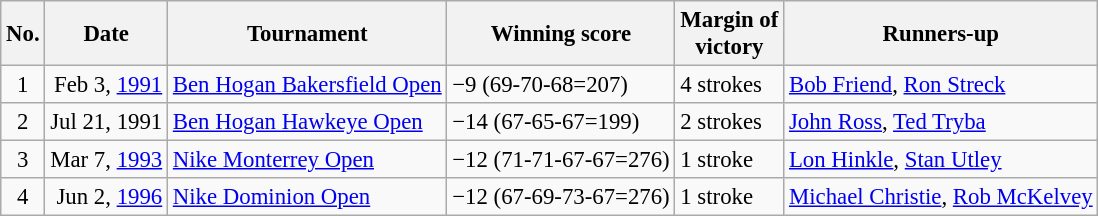<table class="wikitable" style="font-size:95%;">
<tr>
<th>No.</th>
<th>Date</th>
<th>Tournament</th>
<th>Winning score</th>
<th>Margin of<br>victory</th>
<th>Runners-up</th>
</tr>
<tr>
<td align=center>1</td>
<td align=right>Feb 3, <a href='#'>1991</a></td>
<td><a href='#'>Ben Hogan Bakersfield Open</a></td>
<td>−9 (69-70-68=207)</td>
<td>4 strokes</td>
<td> <a href='#'>Bob Friend</a>,  <a href='#'>Ron Streck</a></td>
</tr>
<tr>
<td align=center>2</td>
<td align=right>Jul 21, 1991</td>
<td><a href='#'>Ben Hogan Hawkeye Open</a></td>
<td>−14 (67-65-67=199)</td>
<td>2 strokes</td>
<td> <a href='#'>John Ross</a>,  <a href='#'>Ted Tryba</a></td>
</tr>
<tr>
<td align=center>3</td>
<td align=right>Mar 7, <a href='#'>1993</a></td>
<td><a href='#'>Nike Monterrey Open</a></td>
<td>−12 (71-71-67-67=276)</td>
<td>1 stroke</td>
<td> <a href='#'>Lon Hinkle</a>,  <a href='#'>Stan Utley</a></td>
</tr>
<tr>
<td align=center>4</td>
<td align=right>Jun 2, <a href='#'>1996</a></td>
<td><a href='#'>Nike Dominion Open</a></td>
<td>−12 (67-69-73-67=276)</td>
<td>1 stroke</td>
<td> <a href='#'>Michael Christie</a>,  <a href='#'>Rob McKelvey</a></td>
</tr>
</table>
